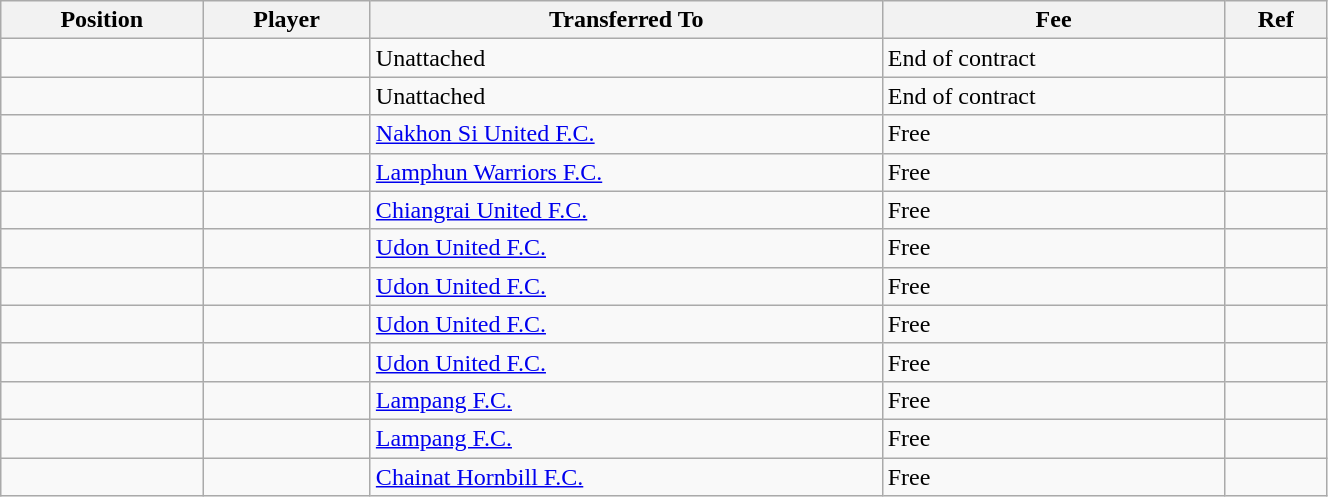<table class="wikitable sortable" style="width:70%; text-align:center; font-size:100%; text-align:left;">
<tr>
<th>Position</th>
<th>Player</th>
<th>Transferred To</th>
<th>Fee</th>
<th>Ref</th>
</tr>
<tr>
<td></td>
<td></td>
<td>Unattached</td>
<td>End of contract</td>
<td></td>
</tr>
<tr>
<td></td>
<td></td>
<td>Unattached</td>
<td>End of contract</td>
<td></td>
</tr>
<tr>
<td></td>
<td></td>
<td> <a href='#'>Nakhon Si United F.C.</a></td>
<td>Free</td>
<td></td>
</tr>
<tr>
<td></td>
<td></td>
<td> <a href='#'>Lamphun Warriors F.C.</a></td>
<td>Free</td>
<td></td>
</tr>
<tr>
<td></td>
<td></td>
<td> <a href='#'>Chiangrai United F.C.</a></td>
<td>Free</td>
<td></td>
</tr>
<tr>
<td></td>
<td></td>
<td> <a href='#'>Udon United F.C.</a></td>
<td>Free</td>
<td></td>
</tr>
<tr>
<td></td>
<td></td>
<td> <a href='#'>Udon United F.C.</a></td>
<td>Free</td>
<td></td>
</tr>
<tr>
<td></td>
<td></td>
<td> <a href='#'>Udon United F.C.</a></td>
<td>Free</td>
<td></td>
</tr>
<tr>
<td></td>
<td></td>
<td> <a href='#'>Udon United F.C.</a></td>
<td>Free</td>
<td></td>
</tr>
<tr>
<td></td>
<td></td>
<td> <a href='#'>Lampang F.C.</a></td>
<td>Free</td>
<td></td>
</tr>
<tr>
<td></td>
<td></td>
<td> <a href='#'>Lampang F.C.</a></td>
<td>Free</td>
<td></td>
</tr>
<tr>
<td></td>
<td></td>
<td> <a href='#'>Chainat Hornbill F.C.</a></td>
<td>Free</td>
<td></td>
</tr>
</table>
